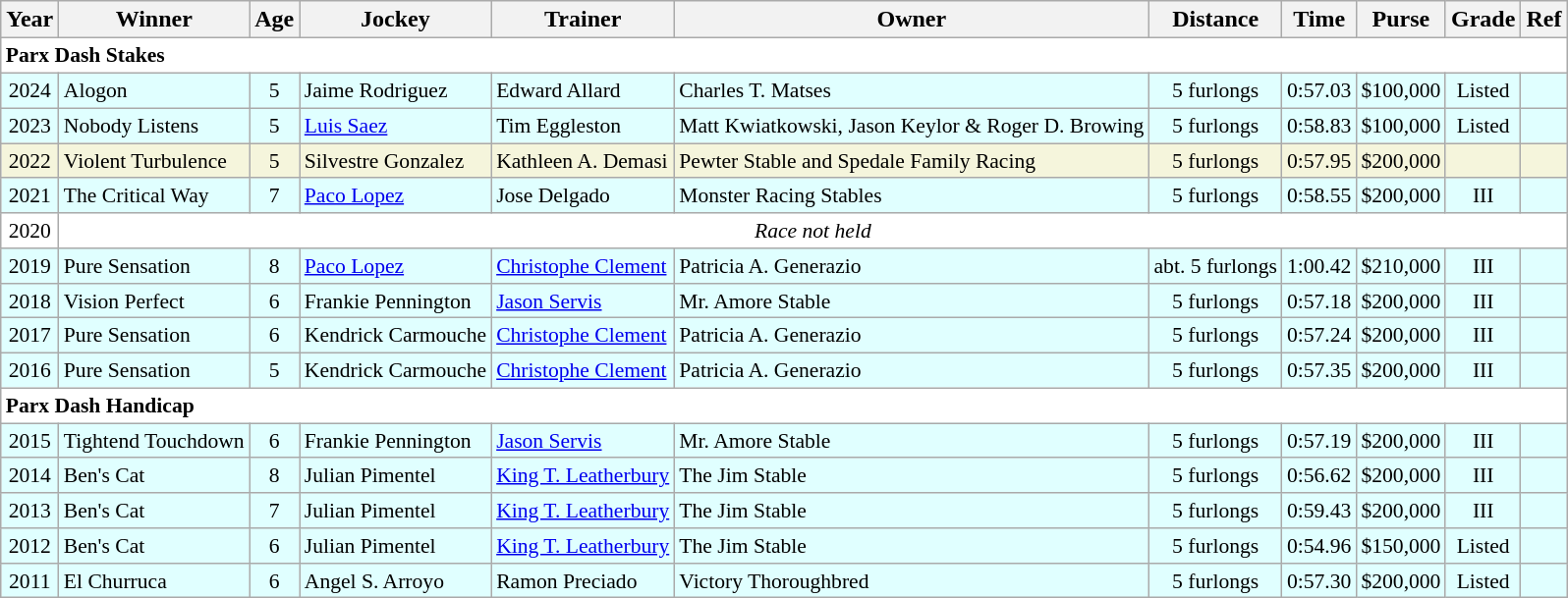<table class="wikitable sortable">
<tr>
<th>Year</th>
<th>Winner</th>
<th>Age</th>
<th>Jockey</th>
<th>Trainer</th>
<th>Owner</th>
<th>Distance</th>
<th>Time</th>
<th>Purse</th>
<th>Grade</th>
<th>Ref</th>
</tr>
<tr style="font-size:90%; background-color:white">
<td align="left" colspan=11><strong>Parx Dash Stakes</strong></td>
</tr>
<tr style="font-size:90%; background-color:lightcyan">
<td align=center>2024</td>
<td>Alogon</td>
<td align=center>5</td>
<td>Jaime Rodriguez</td>
<td>Edward Allard</td>
<td>Charles T. Matses</td>
<td align=center>5 furlongs</td>
<td align=center>0:57.03</td>
<td align=center>$100,000</td>
<td align=center>Listed</td>
<td></td>
</tr>
<tr style="font-size:90%; background-color:lightcyan">
<td align=center>2023</td>
<td>Nobody Listens</td>
<td align=center>5</td>
<td><a href='#'>Luis Saez</a></td>
<td>Tim Eggleston</td>
<td>Matt Kwiatkowski, Jason Keylor & Roger D. Browing</td>
<td align=center>5 furlongs</td>
<td align=center>0:58.83</td>
<td align=center>$100,000</td>
<td align=center>Listed</td>
<td></td>
</tr>
<tr style="font-size:90%; background-color:beige">
<td align=center>2022</td>
<td>Violent Turbulence</td>
<td align=center>5</td>
<td>Silvestre Gonzalez</td>
<td>Kathleen A. Demasi</td>
<td>Pewter Stable and Spedale Family Racing</td>
<td align=center>5 furlongs</td>
<td align=center>0:57.95</td>
<td align=center>$200,000</td>
<td align=center></td>
<td></td>
</tr>
<tr style="font-size:90%; background-color:lightcyan">
<td align=center>2021</td>
<td>The Critical Way</td>
<td align=center>7</td>
<td><a href='#'>Paco Lopez</a></td>
<td>Jose Delgado</td>
<td>Monster Racing Stables</td>
<td align=center>5 furlongs</td>
<td align=center>0:58.55</td>
<td align=center>$200,000</td>
<td align=center>III</td>
<td></td>
</tr>
<tr style="font-size:90%; background-color:white">
<td align="center">2020</td>
<td align="center" colspan=10><em>Race not held</em></td>
</tr>
<tr style="font-size:90%; background-color:lightcyan">
<td align=center>2019</td>
<td>Pure Sensation</td>
<td align=center>8</td>
<td><a href='#'>Paco Lopez</a></td>
<td><a href='#'>Christophe Clement</a></td>
<td>Patricia A. Generazio</td>
<td align=center>abt. 5 furlongs</td>
<td align=center>1:00.42</td>
<td align=center>$210,000</td>
<td align=center>III</td>
<td></td>
</tr>
<tr style="font-size:90%; background-color:lightcyan">
<td align=center>2018</td>
<td>Vision Perfect</td>
<td align=center>6</td>
<td>Frankie Pennington</td>
<td><a href='#'>Jason Servis</a></td>
<td>Mr. Amore Stable</td>
<td align=center>5 furlongs</td>
<td align=center>0:57.18</td>
<td align=center>$200,000</td>
<td align=center>III</td>
<td></td>
</tr>
<tr style="font-size:90%; background-color:lightcyan">
<td align=center>2017</td>
<td>Pure Sensation</td>
<td align=center>6</td>
<td>Kendrick Carmouche</td>
<td><a href='#'>Christophe Clement</a></td>
<td>Patricia A. Generazio</td>
<td align=center>5 furlongs</td>
<td align=center>0:57.24</td>
<td align=center>$200,000</td>
<td align=center>III</td>
<td></td>
</tr>
<tr style="font-size:90%; background-color:lightcyan">
<td align=center>2016</td>
<td>Pure Sensation</td>
<td align=center>5</td>
<td>Kendrick Carmouche</td>
<td><a href='#'>Christophe Clement</a></td>
<td>Patricia A. Generazio</td>
<td align=center>5 furlongs</td>
<td align=center>0:57.35</td>
<td align=center>$200,000</td>
<td align=center>III</td>
<td></td>
</tr>
<tr style="font-size:90%; background-color:white">
<td align="left" colspan=11><strong>Parx Dash Handicap</strong></td>
</tr>
<tr style="font-size:90%; background-color:lightcyan">
<td align=center>2015</td>
<td>Tightend Touchdown</td>
<td align=center>6</td>
<td>Frankie Pennington</td>
<td><a href='#'>Jason Servis</a></td>
<td>Mr. Amore Stable</td>
<td align=center>5 furlongs</td>
<td align=center>0:57.19</td>
<td align=center>$200,000</td>
<td align=center>III</td>
<td></td>
</tr>
<tr style="font-size:90%; background-color:lightcyan">
<td align=center>2014</td>
<td>Ben's Cat</td>
<td align=center>8</td>
<td>Julian Pimentel</td>
<td><a href='#'>King T. Leatherbury</a></td>
<td>The Jim Stable</td>
<td align=center>5 furlongs</td>
<td align=center>0:56.62</td>
<td align=center>$200,000</td>
<td align=center>III</td>
<td></td>
</tr>
<tr style="font-size:90%; background-color:lightcyan">
<td align=center>2013</td>
<td>Ben's Cat</td>
<td align=center>7</td>
<td>Julian Pimentel</td>
<td><a href='#'>King T. Leatherbury</a></td>
<td>The Jim Stable</td>
<td align=center>5 furlongs</td>
<td align=center>0:59.43</td>
<td align=center>$200,000</td>
<td align=center>III</td>
<td></td>
</tr>
<tr style="font-size:90%; background-color:lightcyan">
<td align=center>2012</td>
<td>Ben's Cat</td>
<td align=center>6</td>
<td>Julian Pimentel</td>
<td><a href='#'>King T. Leatherbury</a></td>
<td>The Jim Stable</td>
<td align=center>5 furlongs</td>
<td align=center>0:54.96</td>
<td align=center>$150,000</td>
<td align=center>Listed</td>
<td></td>
</tr>
<tr style="font-size:90%; background-color:lightcyan">
<td align=center>2011</td>
<td>El Churruca</td>
<td align=center>6</td>
<td>Angel S. Arroyo</td>
<td>Ramon Preciado</td>
<td>Victory Thoroughbred</td>
<td align=center>5 furlongs</td>
<td align=center>0:57.30</td>
<td align=center>$200,000</td>
<td align=center>Listed</td>
<td></td>
</tr>
</table>
